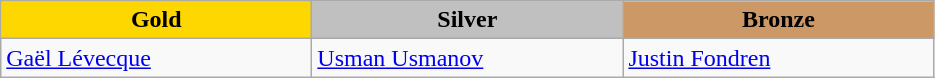<table class="wikitable" style="text-align:left">
<tr align="center">
<td width=200 bgcolor=gold><strong>Gold</strong></td>
<td width=200 bgcolor=silver><strong>Silver</strong></td>
<td width=200 bgcolor=CC9966><strong>Bronze</strong></td>
</tr>
<tr>
<td><a href='#'>Gaël Lévecque</a><br></td>
<td><a href='#'>Usman Usmanov</a><br></td>
<td><a href='#'>Justin Fondren</a><br></td>
</tr>
</table>
